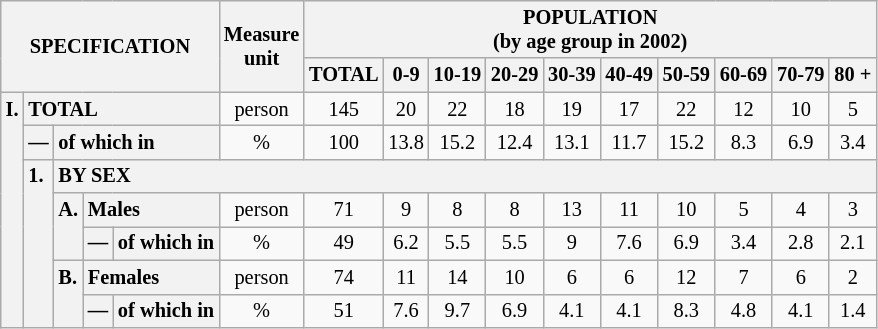<table class="wikitable" style="font-size:85%; text-align:center">
<tr>
<th rowspan="2" colspan="5">SPECIFICATION</th>
<th rowspan="2">Measure<br> unit</th>
<th colspan="10" rowspan="1">POPULATION<br> (by age group in 2002)</th>
</tr>
<tr>
<th>TOTAL</th>
<th>0-9</th>
<th>10-19</th>
<th>20-29</th>
<th>30-39</th>
<th>40-49</th>
<th>50-59</th>
<th>60-69</th>
<th>70-79</th>
<th>80 +</th>
</tr>
<tr>
<th style="text-align:left" valign="top" rowspan="7">I.</th>
<th style="text-align:left" colspan="4">TOTAL</th>
<td>person</td>
<td>145</td>
<td>20</td>
<td>22</td>
<td>18</td>
<td>19</td>
<td>17</td>
<td>22</td>
<td>12</td>
<td>10</td>
<td>5</td>
</tr>
<tr>
<th style="text-align:left" valign="top">—</th>
<th style="text-align:left" colspan="3">of which in</th>
<td>%</td>
<td>100</td>
<td>13.8</td>
<td>15.2</td>
<td>12.4</td>
<td>13.1</td>
<td>11.7</td>
<td>15.2</td>
<td>8.3</td>
<td>6.9</td>
<td>3.4</td>
</tr>
<tr>
<th style="text-align:left" valign="top" rowspan="5">1.</th>
<th style="text-align:left" colspan="14">BY SEX</th>
</tr>
<tr>
<th style="text-align:left" valign="top" rowspan="2">A.</th>
<th style="text-align:left" colspan="2">Males</th>
<td>person</td>
<td>71</td>
<td>9</td>
<td>8</td>
<td>8</td>
<td>13</td>
<td>11</td>
<td>10</td>
<td>5</td>
<td>4</td>
<td>3</td>
</tr>
<tr>
<th style="text-align:left" valign="top">—</th>
<th style="text-align:left" colspan="1">of which in</th>
<td>%</td>
<td>49</td>
<td>6.2</td>
<td>5.5</td>
<td>5.5</td>
<td>9</td>
<td>7.6</td>
<td>6.9</td>
<td>3.4</td>
<td>2.8</td>
<td>2.1</td>
</tr>
<tr>
<th style="text-align:left" valign="top" rowspan="2">B.</th>
<th style="text-align:left" colspan="2">Females</th>
<td>person</td>
<td>74</td>
<td>11</td>
<td>14</td>
<td>10</td>
<td>6</td>
<td>6</td>
<td>12</td>
<td>7</td>
<td>6</td>
<td>2</td>
</tr>
<tr>
<th style="text-align:left" valign="top">—</th>
<th style="text-align:left" colspan="1">of which in</th>
<td>%</td>
<td>51</td>
<td>7.6</td>
<td>9.7</td>
<td>6.9</td>
<td>4.1</td>
<td>4.1</td>
<td>8.3</td>
<td>4.8</td>
<td>4.1</td>
<td>1.4</td>
</tr>
</table>
